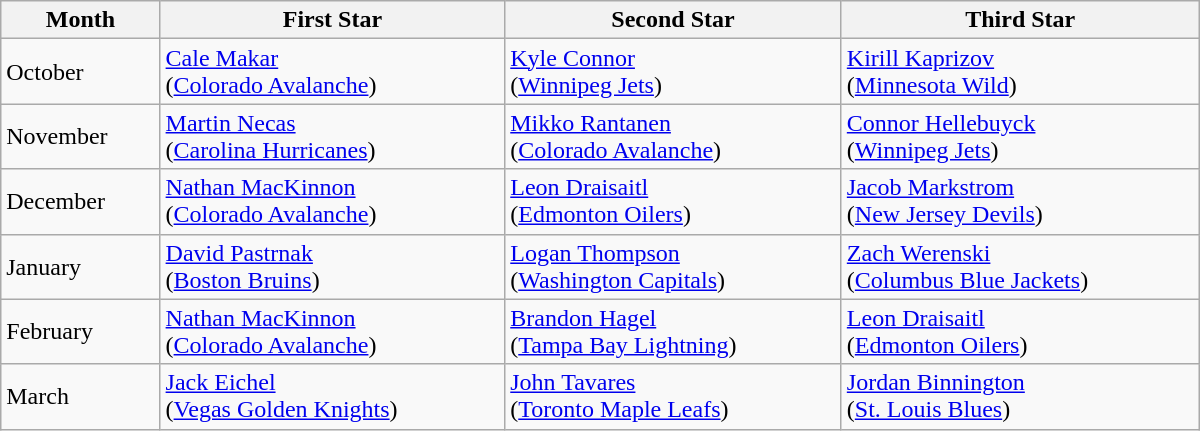<table class="wikitable" style="width:50em;">
<tr>
<th>Month</th>
<th>First Star</th>
<th>Second Star</th>
<th>Third Star</th>
</tr>
<tr>
<td>October</td>
<td><a href='#'>Cale Makar</a><br>(<a href='#'>Colorado Avalanche</a>)</td>
<td><a href='#'>Kyle Connor</a><br>(<a href='#'>Winnipeg Jets</a>)</td>
<td><a href='#'>Kirill Kaprizov</a><br>(<a href='#'>Minnesota Wild</a>)</td>
</tr>
<tr>
<td>November</td>
<td><a href='#'>Martin Necas</a><br>(<a href='#'>Carolina Hurricanes</a>)</td>
<td><a href='#'>Mikko Rantanen</a><br>(<a href='#'>Colorado Avalanche</a>)</td>
<td><a href='#'>Connor Hellebuyck</a><br>(<a href='#'>Winnipeg Jets</a>)</td>
</tr>
<tr>
<td>December</td>
<td><a href='#'>Nathan MacKinnon</a><br>(<a href='#'>Colorado Avalanche</a>)</td>
<td><a href='#'>Leon Draisaitl</a><br>(<a href='#'>Edmonton Oilers</a>)</td>
<td><a href='#'>Jacob Markstrom</a><br>(<a href='#'>New Jersey Devils</a>)</td>
</tr>
<tr>
<td>January</td>
<td><a href='#'>David Pastrnak</a><br>(<a href='#'>Boston Bruins</a>)</td>
<td><a href='#'>Logan Thompson</a><br>(<a href='#'>Washington Capitals</a>)</td>
<td><a href='#'>Zach Werenski</a><br>(<a href='#'>Columbus Blue Jackets</a>)</td>
</tr>
<tr>
<td>February</td>
<td><a href='#'>Nathan MacKinnon</a><br>(<a href='#'>Colorado Avalanche</a>)</td>
<td><a href='#'>Brandon Hagel</a><br>(<a href='#'>Tampa Bay Lightning</a>)</td>
<td><a href='#'>Leon Draisaitl</a><br>(<a href='#'>Edmonton Oilers</a>)</td>
</tr>
<tr>
<td>March</td>
<td><a href='#'>Jack Eichel</a><br>(<a href='#'>Vegas Golden Knights</a>)</td>
<td><a href='#'>John Tavares</a><br>(<a href='#'>Toronto Maple Leafs</a>)</td>
<td><a href='#'>Jordan Binnington</a><br>(<a href='#'>St. Louis Blues</a>)</td>
</tr>
</table>
